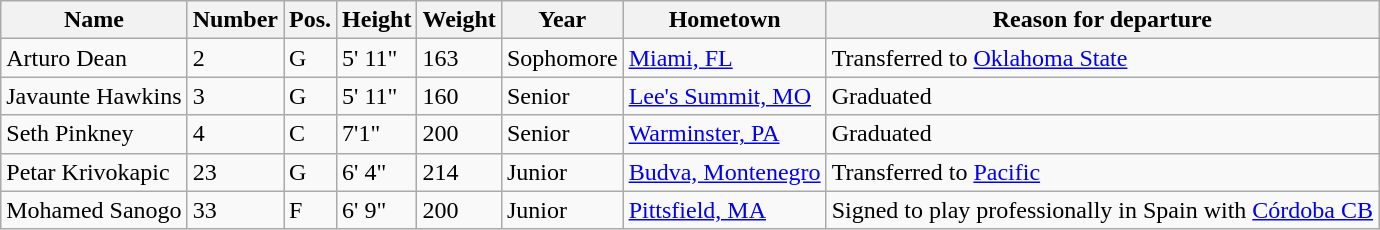<table class="wikitable sortable" border="1">
<tr>
<th>Name</th>
<th>Number</th>
<th>Pos.</th>
<th>Height</th>
<th>Weight</th>
<th>Year</th>
<th>Hometown</th>
<th class="unsortable">Reason for departure</th>
</tr>
<tr>
<td>Arturo Dean</td>
<td>2</td>
<td>G</td>
<td>5' 11"</td>
<td>163</td>
<td>Sophomore</td>
<td><a href='#'>Miami, FL</a></td>
<td>Transferred to <a href='#'>Oklahoma State</a></td>
</tr>
<tr>
<td>Javaunte Hawkins</td>
<td>3</td>
<td>G</td>
<td>5' 11"</td>
<td>160</td>
<td>Senior</td>
<td><a href='#'>Lee's Summit, MO</a></td>
<td>Graduated</td>
</tr>
<tr>
<td>Seth Pinkney</td>
<td>4</td>
<td>C</td>
<td>7'1"</td>
<td>200</td>
<td>Senior</td>
<td><a href='#'>Warminster, PA</a></td>
<td>Graduated</td>
</tr>
<tr>
<td>Petar Krivokapic</td>
<td>23</td>
<td>G</td>
<td>6' 4"</td>
<td>214</td>
<td>Junior</td>
<td><a href='#'>Budva, Montenegro</a></td>
<td>Transferred to <a href='#'>Pacific</a></td>
</tr>
<tr>
<td>Mohamed Sanogo</td>
<td>33</td>
<td>F</td>
<td>6' 9"</td>
<td>200</td>
<td>Junior</td>
<td><a href='#'>Pittsfield, MA</a></td>
<td>Signed to play professionally in Spain with <a href='#'>Córdoba CB</a></td>
</tr>
</table>
